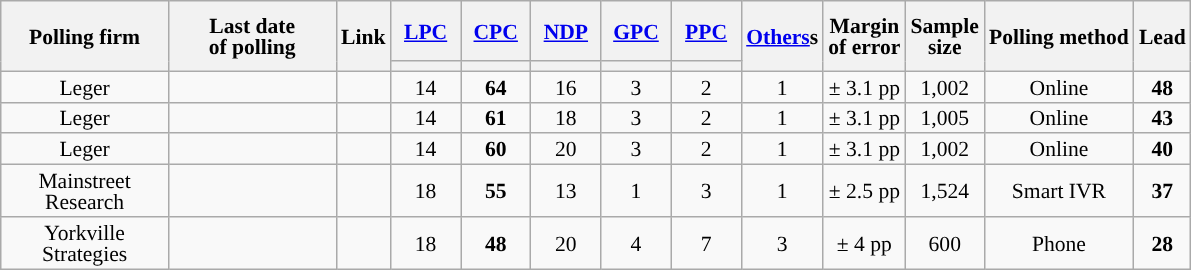<table class="wikitable sortable mw-datatable" style="text-align:center;font-size:90%;line-height:14px;">
<tr style="height:40px;">
<th style="width:105px;" rowspan="2">Polling firm</th>
<th style="width:105px;" rowspan="2">Last date<br>of polling</th>
<th rowspan="2">Link</th>
<th style="width:40px;"><a href='#'>LPC</a></th>
<th style="width:40px;"><a href='#'>CPC</a></th>
<th style="width:40px;"><a href='#'>NDP</a></th>
<th style="width:40px;"><a href='#'>GPC</a></th>
<th style="width:40px;"><a href='#'>PPC</a></th>
<th rowspan="2" style="width:40px"><a href='#'>Others</a>s</th>
<th rowspan="2">Margin<br>of error</th>
<th rowspan="2">Sample<br>size</th>
<th rowspan="2">Polling method</th>
<th rowspan="2">Lead</th>
</tr>
<tr class="sorttop">
<th style="background:"></th>
<th style="background:"></th>
<th style="background:"></th>
<th style="background:"></th>
<th style="background:"></th>
</tr>
<tr>
<td>Leger</td>
<td></td>
<td></td>
<td>14</td>
<td><strong>64</strong></td>
<td>16</td>
<td>3</td>
<td>2</td>
<td>1</td>
<td>± 3.1 pp</td>
<td>1,002</td>
<td>Online</td>
<td><strong>48</strong></td>
</tr>
<tr>
<td>Leger</td>
<td></td>
<td></td>
<td>14</td>
<td><strong>61</strong></td>
<td>18</td>
<td>3</td>
<td>2</td>
<td>1</td>
<td>± 3.1 pp</td>
<td>1,005</td>
<td>Online</td>
<td><strong>43</strong></td>
</tr>
<tr>
<td>Leger</td>
<td></td>
<td></td>
<td>14</td>
<td><strong>60</strong></td>
<td>20</td>
<td>3</td>
<td>2</td>
<td>1</td>
<td>± 3.1 pp</td>
<td>1,002</td>
<td>Online</td>
<td><strong>40</strong></td>
</tr>
<tr>
<td>Mainstreet Research</td>
<td></td>
<td></td>
<td>18</td>
<td><strong>55</strong></td>
<td>13</td>
<td>1</td>
<td>3</td>
<td>1</td>
<td>± 2.5 pp</td>
<td>1,524</td>
<td>Smart IVR</td>
<td><strong>37</strong></td>
</tr>
<tr>
<td>Yorkville Strategies</td>
<td></td>
<td></td>
<td>18</td>
<td><strong>48</strong></td>
<td>20</td>
<td>4</td>
<td>7</td>
<td>3</td>
<td>± 4 pp</td>
<td>600</td>
<td>Phone</td>
<td><strong>28</strong></td>
</tr>
</table>
